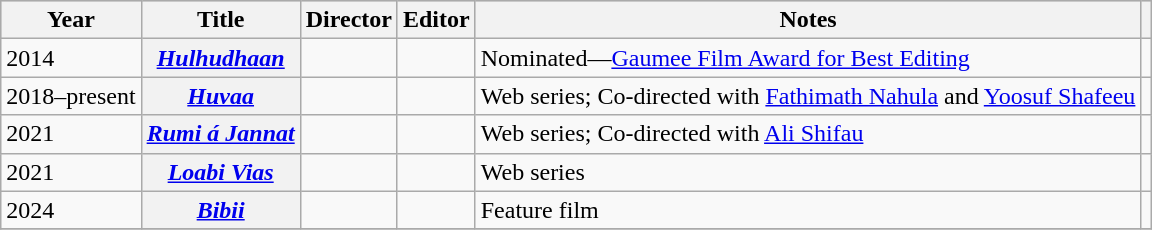<table class="wikitable sortable plainrowheaders">
<tr style="background:#ccc; text-align:center;">
<th scope="col">Year</th>
<th scope="col">Title</th>
<th scope="col">Director</th>
<th scope="col">Editor</th>
<th scope="col">Notes</th>
<th scope="col" class="unsortable"></th>
</tr>
<tr>
<td>2014</td>
<th scope="row"><em><a href='#'>Hulhudhaan</a></em></th>
<td></td>
<td></td>
<td>Nominated—<a href='#'>Gaumee Film Award for Best Editing</a></td>
<td style="text-align: center;"></td>
</tr>
<tr>
<td>2018–present</td>
<th scope="row"><em><a href='#'>Huvaa</a></em></th>
<td></td>
<td></td>
<td>Web series; Co-directed with <a href='#'>Fathimath Nahula</a> and <a href='#'>Yoosuf Shafeeu</a></td>
<td style="text-align: center;"></td>
</tr>
<tr>
<td>2021</td>
<th scope="row"><em><a href='#'>Rumi á Jannat</a></em></th>
<td></td>
<td></td>
<td>Web series; Co-directed with <a href='#'>Ali Shifau</a></td>
<td></td>
</tr>
<tr>
<td>2021</td>
<th scope="row"><em><a href='#'>Loabi Vias</a></em></th>
<td></td>
<td></td>
<td>Web series</td>
<td></td>
</tr>
<tr>
<td>2024</td>
<th scope="row"><em><a href='#'>Bibii</a></em></th>
<td></td>
<td></td>
<td>Feature film</td>
<td style="text-align:center;"></td>
</tr>
<tr>
</tr>
</table>
